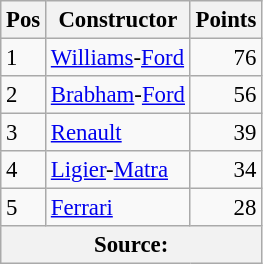<table class="wikitable" style="font-size: 95%;">
<tr>
<th>Pos</th>
<th>Constructor</th>
<th>Points</th>
</tr>
<tr>
<td>1</td>
<td> <a href='#'>Williams</a>-<a href='#'>Ford</a></td>
<td align="right">76</td>
</tr>
<tr>
<td>2</td>
<td> <a href='#'>Brabham</a>-<a href='#'>Ford</a></td>
<td align="right">56</td>
</tr>
<tr>
<td>3</td>
<td> <a href='#'>Renault</a></td>
<td align="right">39</td>
</tr>
<tr>
<td>4</td>
<td> <a href='#'>Ligier</a>-<a href='#'>Matra</a></td>
<td align="right">34</td>
</tr>
<tr>
<td>5</td>
<td> <a href='#'>Ferrari</a></td>
<td align="right">28</td>
</tr>
<tr>
<th colspan=4>Source: </th>
</tr>
</table>
